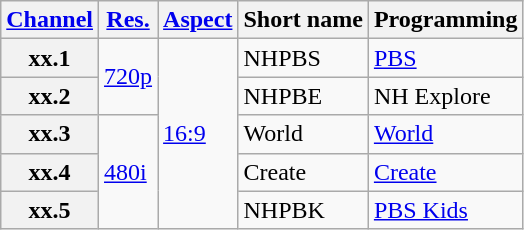<table class="wikitable">
<tr>
<th scope = "col"><a href='#'>Channel</a></th>
<th scope = "col"><a href='#'>Res.</a></th>
<th scope = "col"><a href='#'>Aspect</a></th>
<th scope = "col">Short name</th>
<th scope = "col">Programming</th>
</tr>
<tr>
<th scope = "row">xx.1</th>
<td rowspan=2><a href='#'>720p</a></td>
<td rowspan=5><a href='#'>16:9</a></td>
<td>NHPBS</td>
<td><a href='#'>PBS</a></td>
</tr>
<tr>
<th scope = "row">xx.2</th>
<td>NHPBE</td>
<td>NH Explore</td>
</tr>
<tr>
<th scope = "row">xx.3</th>
<td rowspan=3><a href='#'>480i</a></td>
<td>World</td>
<td><a href='#'>World</a></td>
</tr>
<tr>
<th scope = "row">xx.4</th>
<td>Create</td>
<td><a href='#'>Create</a></td>
</tr>
<tr>
<th scope = "row">xx.5</th>
<td>NHPBK</td>
<td><a href='#'>PBS Kids</a></td>
</tr>
</table>
